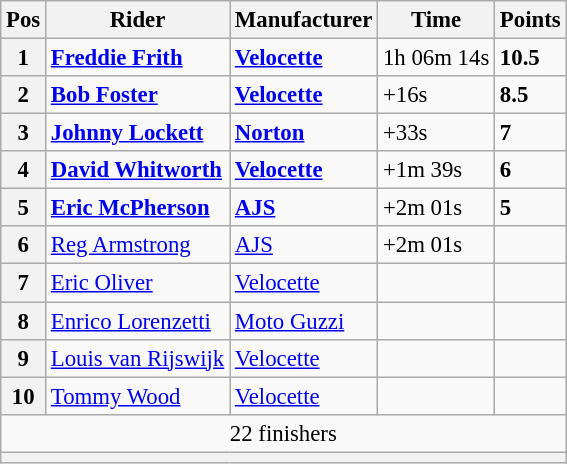<table class="wikitable" style="font-size: 95%;">
<tr>
<th>Pos</th>
<th>Rider</th>
<th>Manufacturer</th>
<th>Time</th>
<th>Points</th>
</tr>
<tr>
<th>1</th>
<td> <strong><a href='#'>Freddie Frith</a></strong></td>
<td><strong><a href='#'>Velocette</a></strong></td>
<td>1h 06m 14s</td>
<td><strong>10.5</strong></td>
</tr>
<tr>
<th>2</th>
<td> <strong><a href='#'>Bob Foster</a></strong></td>
<td><strong><a href='#'>Velocette</a></strong></td>
<td>+16s</td>
<td><strong>8.5</strong></td>
</tr>
<tr>
<th>3</th>
<td> <strong><a href='#'>Johnny Lockett</a></strong></td>
<td><strong><a href='#'>Norton</a></strong></td>
<td>+33s</td>
<td><strong>7</strong></td>
</tr>
<tr>
<th>4</th>
<td> <strong><a href='#'>David Whitworth</a></strong></td>
<td><strong><a href='#'>Velocette</a></strong></td>
<td>+1m 39s</td>
<td><strong>6</strong></td>
</tr>
<tr>
<th>5</th>
<td> <strong><a href='#'>Eric McPherson</a></strong></td>
<td><strong><a href='#'>AJS</a></strong></td>
<td>+2m 01s</td>
<td><strong>5</strong></td>
</tr>
<tr>
<th>6</th>
<td> <a href='#'>Reg Armstrong</a></td>
<td><a href='#'>AJS</a></td>
<td>+2m 01s</td>
<td></td>
</tr>
<tr>
<th>7</th>
<td> <a href='#'>Eric Oliver</a></td>
<td><a href='#'>Velocette</a></td>
<td></td>
<td></td>
</tr>
<tr>
<th>8</th>
<td> <a href='#'>Enrico Lorenzetti</a></td>
<td><a href='#'>Moto Guzzi</a></td>
<td></td>
<td></td>
</tr>
<tr>
<th>9</th>
<td> <a href='#'>Louis van Rijswijk</a></td>
<td><a href='#'>Velocette</a></td>
<td></td>
<td></td>
</tr>
<tr>
<th>10</th>
<td> <a href='#'>Tommy Wood</a></td>
<td><a href='#'>Velocette</a></td>
<td></td>
<td></td>
</tr>
<tr>
<td colspan=5 align=center>22 finishers</td>
</tr>
<tr>
<th colspan=5></th>
</tr>
</table>
